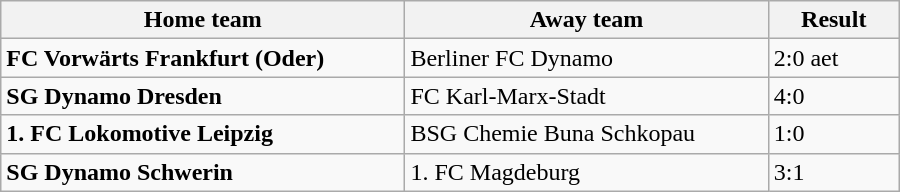<table class="wikitable" style="width:600px;">
<tr>
<th>Home team</th>
<th>Away team</th>
<th style="width:80px;">Result</th>
</tr>
<tr>
<td><strong>FC Vorwärts Frankfurt (Oder)</strong></td>
<td>Berliner FC Dynamo</td>
<td>2:0 aet</td>
</tr>
<tr>
<td><strong>SG Dynamo Dresden</strong></td>
<td>FC Karl-Marx-Stadt</td>
<td>4:0</td>
</tr>
<tr>
<td><strong>1. FC Lokomotive Leipzig</strong></td>
<td>BSG Chemie Buna Schkopau</td>
<td>1:0</td>
</tr>
<tr>
<td><strong>SG Dynamo Schwerin</strong></td>
<td>1. FC Magdeburg</td>
<td>3:1</td>
</tr>
</table>
